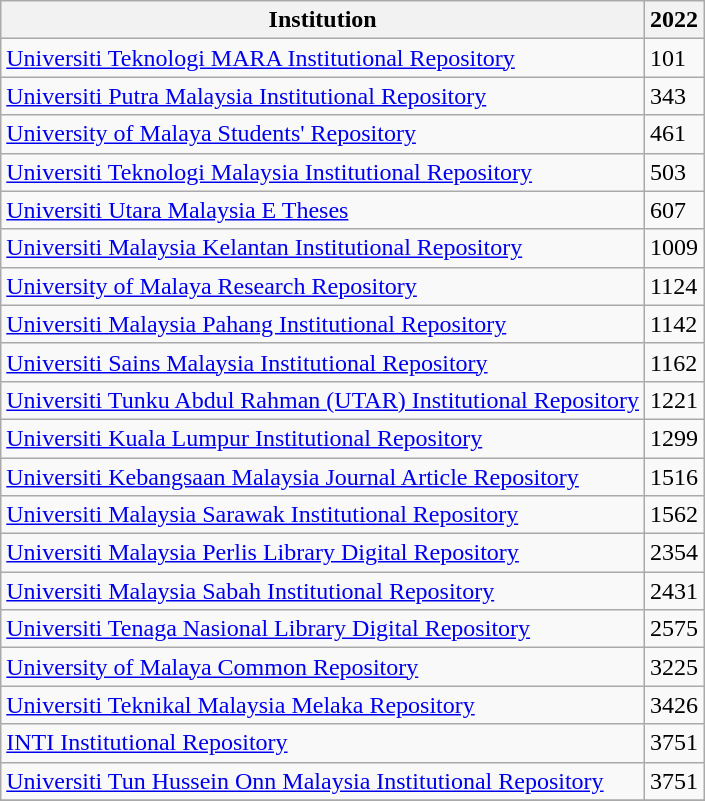<table class="sortable wikitable" border="1">
<tr>
<th>Institution</th>
<th>2022</th>
</tr>
<tr>
<td><a href='#'>Universiti Teknologi MARA Institutional Repository</a></td>
<td>101</td>
</tr>
<tr>
<td><a href='#'>Universiti Putra Malaysia Institutional Repository</a></td>
<td>343</td>
</tr>
<tr>
<td><a href='#'>University of Malaya Students' Repository</a></td>
<td>461</td>
</tr>
<tr>
<td><a href='#'>Universiti Teknologi Malaysia Institutional Repository</a></td>
<td>503</td>
</tr>
<tr>
<td><a href='#'>Universiti Utara Malaysia E Theses</a></td>
<td>607</td>
</tr>
<tr>
<td><a href='#'>Universiti Malaysia Kelantan Institutional Repository</a></td>
<td>1009</td>
</tr>
<tr>
<td><a href='#'>University of Malaya Research Repository</a></td>
<td>1124</td>
</tr>
<tr>
<td><a href='#'>Universiti Malaysia Pahang Institutional Repository</a></td>
<td>1142</td>
</tr>
<tr>
<td><a href='#'>Universiti Sains Malaysia Institutional Repository</a></td>
<td>1162</td>
</tr>
<tr>
<td><a href='#'>Universiti Tunku Abdul Rahman (UTAR) Institutional Repository</a></td>
<td>1221</td>
</tr>
<tr>
<td><a href='#'>Universiti Kuala Lumpur Institutional Repository</a></td>
<td>1299</td>
</tr>
<tr>
<td><a href='#'>Universiti Kebangsaan Malaysia Journal Article Repository</a></td>
<td>1516</td>
</tr>
<tr>
<td><a href='#'>Universiti Malaysia Sarawak Institutional Repository</a></td>
<td>1562</td>
</tr>
<tr>
<td><a href='#'>Universiti Malaysia Perlis Library Digital Repository</a></td>
<td>2354</td>
</tr>
<tr>
<td><a href='#'>Universiti Malaysia Sabah Institutional Repository</a></td>
<td>2431</td>
</tr>
<tr>
<td><a href='#'>Universiti Tenaga Nasional Library Digital Repository</a></td>
<td>2575</td>
</tr>
<tr>
<td><a href='#'>University of Malaya Common Repository</a></td>
<td>3225</td>
</tr>
<tr>
<td><a href='#'>Universiti Teknikal Malaysia Melaka Repository</a></td>
<td>3426</td>
</tr>
<tr>
<td><a href='#'>INTI Institutional Repository</a></td>
<td>3751</td>
</tr>
<tr>
<td><a href='#'>Universiti Tun Hussein Onn Malaysia Institutional Repository</a></td>
<td>3751</td>
</tr>
<tr>
</tr>
</table>
